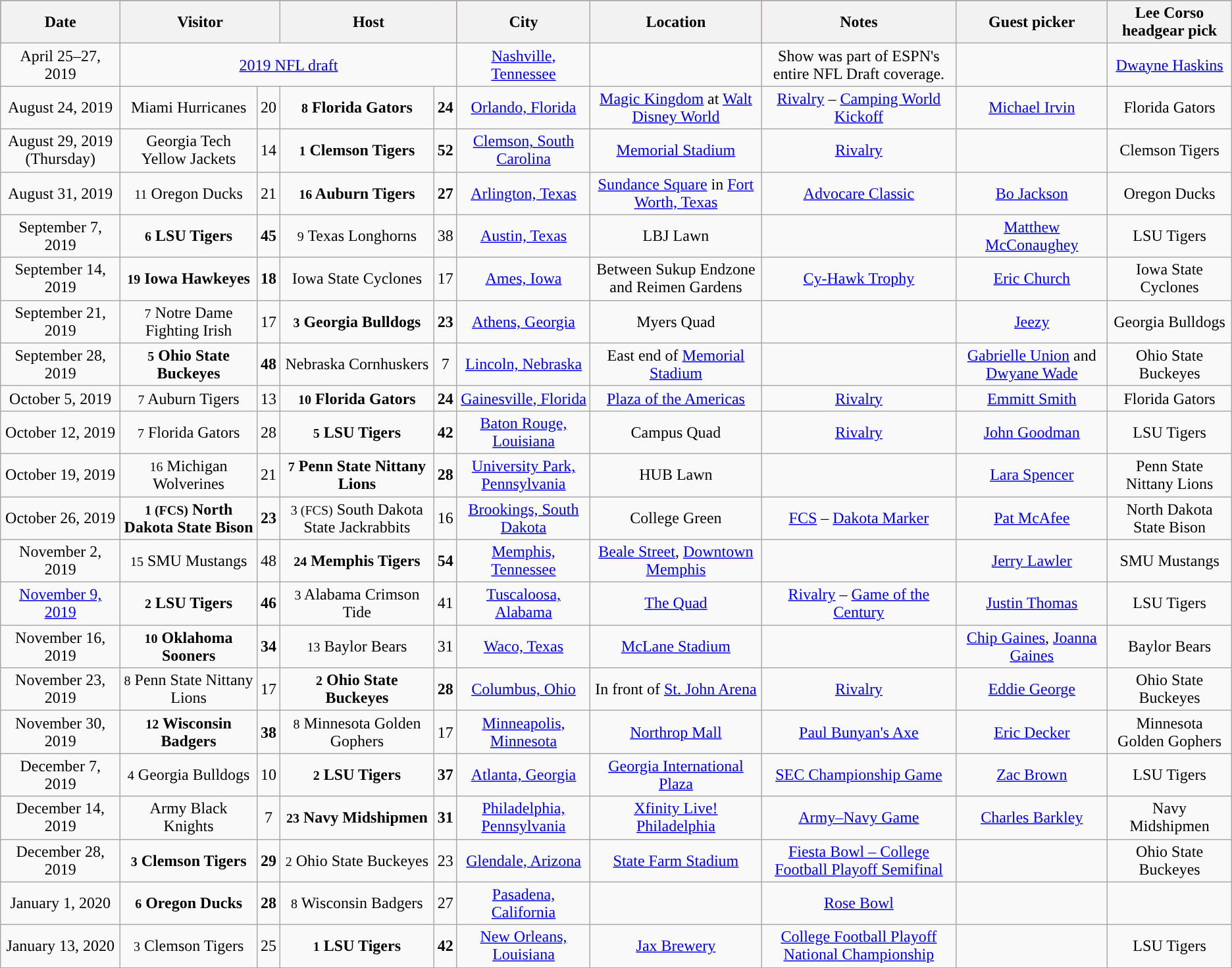<table class="wikitable" style="text-align:center">
<tr style="background:#A32638;"|>
<th>Date</th>
<th colspan=2>Visitor</th>
<th colspan=2>Host</th>
<th>City</th>
<th>Location</th>
<th>Notes</th>
<th>Guest picker</th>
<th>Lee Corso headgear pick</th>
</tr>
<tr>
<td>April 25–27, 2019</td>
<td colspan="4"><a href='#'>2019 NFL draft</a></td>
<td><a href='#'>Nashville, Tennessee</a></td>
<td></td>
<td>Show was part of ESPN's entire NFL Draft coverage.</td>
<td></td>
<td><a href='#'>Dwayne Haskins</a></td>
</tr>
<tr>
<td>August 24, 2019</td>
<td>Miami Hurricanes</td>
<td>20</td>
<td><strong><small>8</small> Florida Gators</strong></td>
<td><strong>24</strong></td>
<td><a href='#'>Orlando, Florida</a></td>
<td><a href='#'>Magic Kingdom</a> at <a href='#'>Walt Disney World</a></td>
<td><a href='#'>Rivalry</a> – <a href='#'>Camping World Kickoff</a></td>
<td><a href='#'>Michael Irvin</a></td>
<td>Florida Gators</td>
</tr>
<tr>
<td>August 29, 2019 (Thursday)</td>
<td>Georgia Tech Yellow Jackets</td>
<td>14</td>
<td><strong><small>1</small> Clemson Tigers</strong></td>
<td><strong>52</strong></td>
<td><a href='#'>Clemson, South Carolina</a></td>
<td><a href='#'>Memorial Stadium</a></td>
<td><a href='#'>Rivalry</a></td>
<td></td>
<td>Clemson Tigers</td>
</tr>
<tr>
<td>August 31, 2019</td>
<td><small>11</small> Oregon Ducks</td>
<td>21</td>
<td><strong><small>16</small> Auburn Tigers</strong></td>
<td><strong>27</strong></td>
<td><a href='#'>Arlington, Texas</a></td>
<td><a href='#'>Sundance Square</a> in <a href='#'>Fort Worth, Texas</a></td>
<td><a href='#'>Advocare Classic</a></td>
<td><a href='#'>Bo Jackson</a></td>
<td>Oregon Ducks</td>
</tr>
<tr>
<td>September 7, 2019</td>
<td><strong><small>6</small> LSU Tigers</strong></td>
<td><strong>45</strong></td>
<td><small>9</small> Texas Longhorns</td>
<td>38</td>
<td><a href='#'>Austin, Texas</a></td>
<td>LBJ Lawn</td>
<td></td>
<td><a href='#'>Matthew McConaughey</a></td>
<td>LSU Tigers</td>
</tr>
<tr>
<td>September 14, 2019</td>
<td><strong><small>19</small> Iowa Hawkeyes</strong></td>
<td><strong>18</strong></td>
<td>Iowa State Cyclones</td>
<td>17</td>
<td><a href='#'>Ames, Iowa</a></td>
<td>Between Sukup Endzone and Reimen Gardens</td>
<td><a href='#'>Cy-Hawk Trophy</a></td>
<td><a href='#'>Eric Church</a></td>
<td>Iowa State Cyclones</td>
</tr>
<tr>
<td>September 21, 2019</td>
<td><small>7</small> Notre Dame Fighting Irish</td>
<td>17</td>
<td><strong><small>3</small> Georgia Bulldogs</strong></td>
<td><strong>23</strong></td>
<td><a href='#'>Athens, Georgia</a></td>
<td>Myers Quad</td>
<td></td>
<td><a href='#'>Jeezy</a></td>
<td>Georgia Bulldogs</td>
</tr>
<tr>
<td>September 28, 2019</td>
<td><strong><small>5</small> Ohio State Buckeyes</strong></td>
<td><strong>48</strong></td>
<td>Nebraska Cornhuskers</td>
<td>7</td>
<td><a href='#'>Lincoln, Nebraska</a></td>
<td>East end of <a href='#'>Memorial Stadium</a></td>
<td></td>
<td><a href='#'>Gabrielle Union</a> and <a href='#'>Dwyane Wade</a></td>
<td>Ohio State Buckeyes</td>
</tr>
<tr>
<td>October 5, 2019</td>
<td><small>7</small> Auburn Tigers</td>
<td>13</td>
<td><strong><small>10</small> Florida Gators</strong></td>
<td><strong>24</strong></td>
<td><a href='#'>Gainesville, Florida</a></td>
<td><a href='#'>Plaza of the Americas</a></td>
<td><a href='#'>Rivalry</a></td>
<td><a href='#'>Emmitt Smith</a></td>
<td>Florida Gators</td>
</tr>
<tr>
<td>October 12, 2019</td>
<td><small>7</small> Florida Gators</td>
<td>28</td>
<td><strong><small>5</small> LSU Tigers</strong></td>
<td><strong>42</strong></td>
<td><a href='#'>Baton Rouge, Louisiana</a></td>
<td>Campus Quad</td>
<td><a href='#'>Rivalry</a></td>
<td><a href='#'>John Goodman</a></td>
<td>LSU Tigers</td>
</tr>
<tr>
<td>October 19, 2019</td>
<td><small>16</small> Michigan Wolverines</td>
<td>21</td>
<td><strong><small>7</small> Penn State Nittany Lions</strong></td>
<td><strong>28</strong></td>
<td><a href='#'>University Park, Pennsylvania</a></td>
<td>HUB Lawn</td>
<td></td>
<td><a href='#'>Lara Spencer</a></td>
<td>Penn State Nittany Lions</td>
</tr>
<tr>
<td>October 26, 2019</td>
<td><strong><small>1 (FCS)</small> North Dakota State Bison</strong></td>
<td><strong>23</strong></td>
<td><small>3 (FCS)</small> South Dakota State Jackrabbits</td>
<td>16</td>
<td><a href='#'>Brookings, South Dakota</a></td>
<td>College Green</td>
<td><a href='#'>FCS</a> – <a href='#'>Dakota Marker</a></td>
<td><a href='#'>Pat McAfee</a></td>
<td>North Dakota State Bison</td>
</tr>
<tr>
<td>November 2, 2019</td>
<td><small>15</small> SMU Mustangs</td>
<td>48</td>
<td><strong><small>24</small> Memphis Tigers</strong></td>
<td><strong>54</strong></td>
<td><a href='#'>Memphis, Tennessee</a></td>
<td><a href='#'>Beale Street</a>, <a href='#'>Downtown Memphis</a></td>
<td></td>
<td><a href='#'>Jerry Lawler</a></td>
<td>SMU Mustangs</td>
</tr>
<tr>
<td><a href='#'>November 9, 2019</a></td>
<td><strong><small>2</small> LSU Tigers</strong></td>
<td><strong>46</strong></td>
<td><small>3</small> Alabama Crimson Tide</td>
<td>41</td>
<td><a href='#'>Tuscaloosa, Alabama</a></td>
<td><a href='#'>The Quad</a></td>
<td><a href='#'>Rivalry</a> – <a href='#'>Game of the Century</a></td>
<td><a href='#'>Justin Thomas</a></td>
<td>LSU Tigers</td>
</tr>
<tr>
<td>November 16, 2019</td>
<td><strong><small>10</small> Oklahoma Sooners</strong></td>
<td><strong>34</strong></td>
<td><small>13</small> Baylor Bears</td>
<td>31</td>
<td><a href='#'>Waco, Texas</a></td>
<td><a href='#'>McLane Stadium</a></td>
<td></td>
<td><a href='#'>Chip Gaines</a>, <a href='#'>Joanna Gaines</a></td>
<td>Baylor Bears</td>
</tr>
<tr>
<td>November 23, 2019</td>
<td><small>8</small> Penn State Nittany Lions</td>
<td>17</td>
<td><strong><small>2</small> Ohio State Buckeyes</strong></td>
<td><strong>28</strong></td>
<td><a href='#'>Columbus, Ohio</a></td>
<td>In front of <a href='#'>St. John Arena</a></td>
<td><a href='#'>Rivalry</a></td>
<td><a href='#'>Eddie George</a></td>
<td>Ohio State Buckeyes</td>
</tr>
<tr>
<td>November 30, 2019</td>
<td><strong><small>12</small> Wisconsin Badgers</strong></td>
<td><strong>38</strong></td>
<td><small>8</small> Minnesota Golden Gophers</td>
<td>17</td>
<td><a href='#'>Minneapolis, Minnesota</a></td>
<td><a href='#'>Northrop Mall</a></td>
<td><a href='#'>Paul Bunyan's Axe</a></td>
<td><a href='#'>Eric Decker</a></td>
<td>Minnesota Golden Gophers</td>
</tr>
<tr>
<td>December 7, 2019</td>
<td><small>4</small> Georgia Bulldogs</td>
<td>10</td>
<td><strong><small>2</small> LSU Tigers</strong></td>
<td><strong>37</strong></td>
<td><a href='#'>Atlanta, Georgia</a></td>
<td><a href='#'>Georgia International Plaza</a></td>
<td><a href='#'>SEC Championship Game</a></td>
<td><a href='#'>Zac Brown</a></td>
<td>LSU Tigers</td>
</tr>
<tr>
<td>December 14, 2019</td>
<td>Army Black Knights</td>
<td>7</td>
<td><strong><small>23</small> Navy Midshipmen</strong></td>
<td><strong>31</strong></td>
<td><a href='#'>Philadelphia, Pennsylvania</a></td>
<td><a href='#'>Xfinity Live! Philadelphia</a></td>
<td><a href='#'>Army–Navy Game</a></td>
<td><a href='#'>Charles Barkley</a></td>
<td>Navy Midshipmen</td>
</tr>
<tr>
<td>December 28, 2019</td>
<td><strong><small>3</small> Clemson Tigers</strong></td>
<td><strong>29</strong></td>
<td><small>2</small> Ohio State Buckeyes</td>
<td>23</td>
<td><a href='#'>Glendale, Arizona</a></td>
<td><a href='#'>State Farm Stadium</a></td>
<td><a href='#'>Fiesta Bowl – College Football Playoff Semifinal</a></td>
<td></td>
<td>Ohio State Buckeyes</td>
</tr>
<tr>
<td>January 1, 2020</td>
<td><strong><small>6</small> Oregon Ducks</strong></td>
<td><strong>28</strong></td>
<td><small>8</small> Wisconsin Badgers</td>
<td>27</td>
<td><a href='#'>Pasadena, California</a></td>
<td></td>
<td><a href='#'>Rose Bowl</a></td>
<td></td>
<td></td>
</tr>
<tr>
<td>January 13, 2020</td>
<td><small>3</small> Clemson Tigers</td>
<td>25</td>
<td><strong><small>1</small> LSU Tigers</strong></td>
<td><strong>42</strong></td>
<td><a href='#'>New Orleans, Louisiana</a></td>
<td><a href='#'>Jax Brewery</a></td>
<td><a href='#'>College Football Playoff National Championship</a></td>
<td></td>
<td>LSU Tigers</td>
</tr>
<tr>
</tr>
</table>
